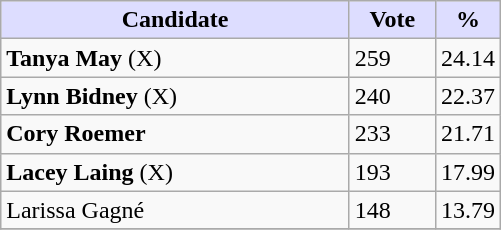<table class="wikitable">
<tr>
<th style="background:#ddf; width:225px;">Candidate</th>
<th style="background:#ddf; width:50px;">Vote</th>
<th style="background:#ddf; width:30px;">%</th>
</tr>
<tr>
<td><strong>Tanya May</strong> (X)</td>
<td>259</td>
<td>24.14</td>
</tr>
<tr>
<td><strong>Lynn Bidney</strong> (X)</td>
<td>240</td>
<td>22.37</td>
</tr>
<tr>
<td><strong>Cory Roemer</strong></td>
<td>233</td>
<td>21.71</td>
</tr>
<tr>
<td><strong>Lacey Laing</strong> (X)</td>
<td>193</td>
<td>17.99</td>
</tr>
<tr>
<td>Larissa Gagné</td>
<td>148</td>
<td>13.79</td>
</tr>
<tr>
</tr>
</table>
